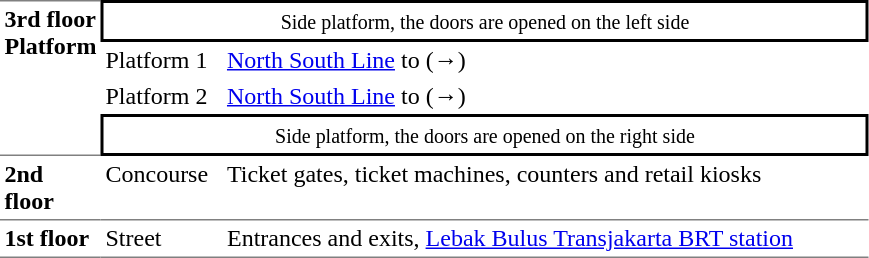<table table border=0 cellspacing=0 cellpadding=3>
<tr>
<td style="border-top:solid 1px gray;border-bottom:solid 1px gray;" width=50 rowspan=4 valign=top><strong>3rd floor<br>Platform</strong></td>
<td style="border:solid 2px black;text-align:center;" colspan=2><small>Side platform, the doors are opened on the left side</small></td>
</tr>
<tr>
<td width=75 valign=top>Platform 1</td>
<td width=425 valign=top> <a href='#'>North South Line</a> to  (→)</td>
</tr>
<tr>
<td valign=top>Platform 2</td>
<td valign=top> <a href='#'>North South Line</a> to  (→)</td>
</tr>
<tr>
<td style="border:solid 2px black;text-align:center;" colspan=2><small>Side platform, the doors are opened on the right side</small></td>
</tr>
<tr>
<td style="border-bottom:solid 1px gray;" valign=top><strong>2nd floor</strong></td>
<td style="border-bottom:solid 1px gray;" valign=top>Concourse</td>
<td style="border-bottom:solid 1px gray;" valign=top>Ticket gates, ticket machines, counters and retail kiosks</td>
</tr>
<tr>
<td style="border-bottom:solid 1px gray;" valign=top><strong>1st floor</strong></td>
<td style="border-bottom:solid 1px gray;" valign=top>Street</td>
<td style="border-bottom:solid 1px gray;" valign=top>Entrances and exits,  <a href='#'>Lebak Bulus Transjakarta BRT station</a></td>
</tr>
</table>
